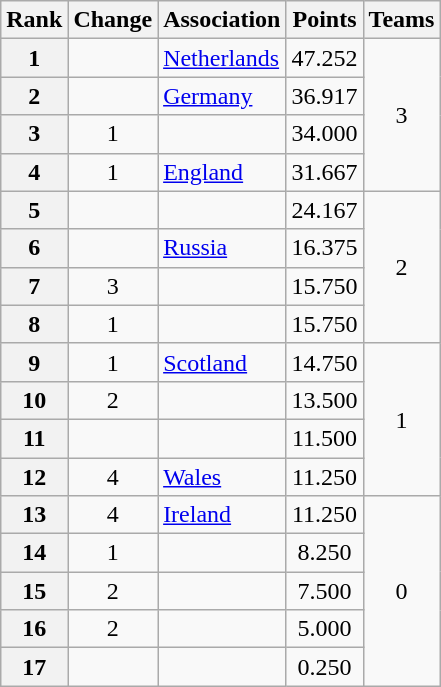<table class = "wikitable" style = "text-align:center">
<tr>
<th>Rank</th>
<th>Change</th>
<th>Association</th>
<th>Points</th>
<th>Teams</th>
</tr>
<tr>
<th>1</th>
<td></td>
<td align=left> <a href='#'>Netherlands</a></td>
<td>47.252</td>
<td rowspan=4>3</td>
</tr>
<tr>
<th>2</th>
<td></td>
<td align=left> <a href='#'>Germany</a></td>
<td>36.917</td>
</tr>
<tr>
<th>3</th>
<td> 1</td>
<td align=left></td>
<td>34.000</td>
</tr>
<tr>
<th>4</th>
<td> 1</td>
<td align=left> <a href='#'>England</a></td>
<td>31.667</td>
</tr>
<tr>
<th>5</th>
<td></td>
<td align=left></td>
<td>24.167</td>
<td rowspan=4>2</td>
</tr>
<tr>
<th>6</th>
<td></td>
<td align=left> <a href='#'>Russia</a></td>
<td>16.375</td>
</tr>
<tr>
<th>7</th>
<td> 3</td>
<td align=left></td>
<td>15.750</td>
</tr>
<tr>
<th>8</th>
<td> 1</td>
<td align=left></td>
<td>15.750</td>
</tr>
<tr>
<th>9</th>
<td> 1</td>
<td align=left> <a href='#'>Scotland</a></td>
<td>14.750</td>
<td rowspan=4>1</td>
</tr>
<tr>
<th>10</th>
<td> 2</td>
<td align=left></td>
<td>13.500</td>
</tr>
<tr>
<th>11</th>
<td></td>
<td align=left></td>
<td>11.500</td>
</tr>
<tr>
<th>12</th>
<td> 4</td>
<td align=left> <a href='#'>Wales</a></td>
<td>11.250</td>
</tr>
<tr>
<th>13</th>
<td> 4</td>
<td align=left> <a href='#'>Ireland</a></td>
<td>11.250</td>
<td rowspan=5>0</td>
</tr>
<tr>
<th>14</th>
<td> 1</td>
<td align=left></td>
<td>8.250</td>
</tr>
<tr>
<th>15</th>
<td> 2</td>
<td align=left></td>
<td>7.500</td>
</tr>
<tr>
<th>16</th>
<td> 2</td>
<td align=left></td>
<td>5.000</td>
</tr>
<tr>
<th>17</th>
<td></td>
<td align=left></td>
<td>0.250</td>
</tr>
</table>
